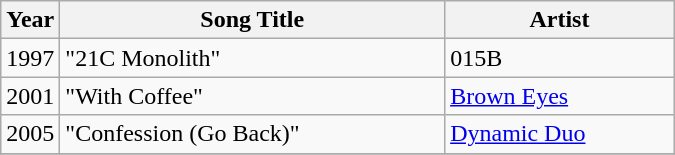<table class = "wikitable" style="width:450px">
<tr>
<th width=10>Year</th>
<th>Song Title</th>
<th>Artist</th>
</tr>
<tr>
<td>1997</td>
<td>"21C Monolith" </td>
<td>015B</td>
</tr>
<tr>
<td>2001</td>
<td>"With Coffee"</td>
<td><a href='#'>Brown Eyes</a></td>
</tr>
<tr>
<td>2005</td>
<td>"Confession (Go Back)" </td>
<td><a href='#'>Dynamic Duo</a></td>
</tr>
<tr>
</tr>
</table>
